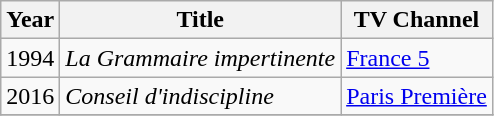<table class="wikitable">
<tr>
<th>Year</th>
<th>Title</th>
<th>TV Channel</th>
</tr>
<tr>
<td>1994</td>
<td><em>La Grammaire impertinente</em></td>
<td><a href='#'>France 5</a></td>
</tr>
<tr>
<td>2016</td>
<td><em>Conseil d'indiscipline</em></td>
<td><a href='#'>Paris Première</a></td>
</tr>
<tr>
</tr>
</table>
